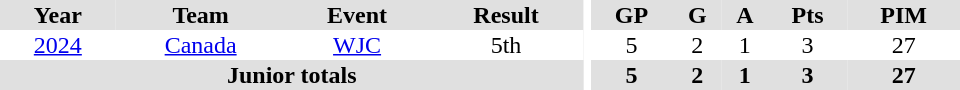<table border="0" cellpadding="1" cellspacing="0" ID="Table3" style="text-align:center; width:40em">
<tr bgcolor="#e0e0e0">
<th>Year</th>
<th>Team</th>
<th>Event</th>
<th>Result</th>
<th rowspan="99" bgcolor="#ffffff"></th>
<th>GP</th>
<th>G</th>
<th>A</th>
<th>Pts</th>
<th>PIM</th>
</tr>
<tr>
<td><a href='#'>2024</a></td>
<td><a href='#'>Canada</a></td>
<td><a href='#'>WJC</a></td>
<td>5th</td>
<td>5</td>
<td>2</td>
<td>1</td>
<td>3</td>
<td>27</td>
</tr>
<tr bgcolor="#e0e0e0">
<th colspan="4">Junior totals</th>
<th>5</th>
<th>2</th>
<th>1</th>
<th>3</th>
<th>27</th>
</tr>
</table>
